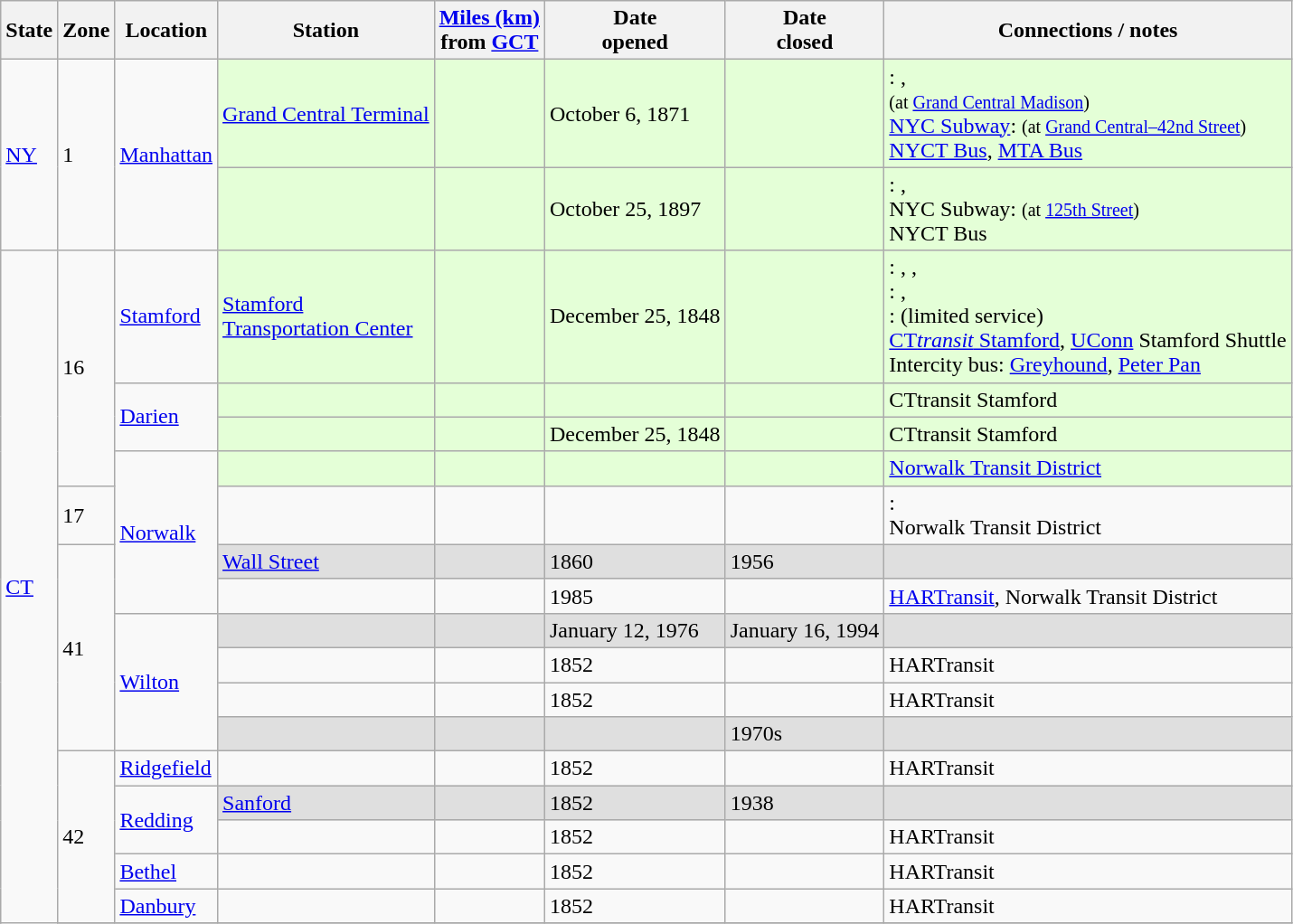<table class="wikitable">
<tr>
<th>State</th>
<th>Zone</th>
<th>Location</th>
<th>Station</th>
<th><a href='#'>Miles (km)</a><br>from <a href='#'>GCT</a></th>
<th>Date<br>opened</th>
<th>Date<br>closed</th>
<th>Connections / notes</th>
</tr>
<tr>
<td rowspan=2><a href='#'>NY</a></td>
<td rowspan=2>1</td>
<td rowspan=2><a href='#'>Manhattan</a></td>
<td bgcolor="e4ffd7"><a href='#'>Grand Central Terminal</a> </td>
<td bgcolor="e4ffd7"></td>
<td bgcolor="e4ffd7">October 6, 1871</td>
<td bgcolor="e4ffd7"></td>
<td bgcolor="e4ffd7">: , <br> <small>(at <a href='#'>Grand Central Madison</a>)</small><br> <a href='#'>NYC Subway</a>:  <small>(at <a href='#'>Grand Central–42nd Street</a>)</small><br> <a href='#'>NYCT Bus</a>, <a href='#'>MTA Bus</a></td>
</tr>
<tr>
<td bgcolor="e4ffd7"> </td>
<td bgcolor="e4ffd7"></td>
<td bgcolor="e4ffd7">October 25, 1897</td>
<td bgcolor="e4ffd7"></td>
<td bgcolor="e4ffd7">: , <br> NYC Subway:  <small>(at <a href='#'>125th Street</a>)</small><br> NYCT Bus</td>
</tr>
<tr>
<td rowspan=18><a href='#'>CT</a></td>
<td rowspan=4>16</td>
<td><a href='#'>Stamford</a></td>
<td bgcolor="e4ffd7"><a href='#'>Stamford<br>Transportation Center</a> </td>
<td bgcolor="e4ffd7"></td>
<td bgcolor="e4ffd7">December 25, 1848</td>
<td bgcolor="e4ffd7"></td>
<td bgcolor="e4ffd7">: , , <br>: , <br>:  (limited service)<br> <a href='#'>CT<em>transit</em> Stamford</a>, <a href='#'>UConn</a> Stamford Shuttle<br> Intercity bus: <a href='#'>Greyhound</a>, <a href='#'>Peter Pan</a></td>
</tr>
<tr>
<td rowspan=2><a href='#'>Darien</a></td>
<td bgcolor="e4ffd7"> </td>
<td bgcolor="e4ffd7"></td>
<td bgcolor="e4ffd7"></td>
<td bgcolor="e4ffd7"></td>
<td bgcolor="e4ffd7"> CTtransit Stamford</td>
</tr>
<tr>
<td bgcolor="e4ffd7"> </td>
<td bgcolor="e4ffd7"></td>
<td bgcolor="e4ffd7">December 25, 1848</td>
<td bgcolor="e4ffd7"></td>
<td bgcolor="e4ffd7"> CTtransit Stamford</td>
</tr>
<tr>
<td rowspan=4><a href='#'>Norwalk</a></td>
<td bgcolor="e4ffd7"> </td>
<td bgcolor="e4ffd7"></td>
<td bgcolor="e4ffd7"></td>
<td bgcolor="e4ffd7"></td>
<td bgcolor="e4ffd7"> <a href='#'>Norwalk Transit District</a></td>
</tr>
<tr>
<td>17</td>
<td> </td>
<td></td>
<td></td>
<td></td>
<td>: <br> Norwalk Transit District</td>
</tr>
<tr>
<td rowspan=6>41</td>
<td bgcolor="dfdfdf"><a href='#'>Wall Street</a></td>
<td bgcolor="dfdfdf"></td>
<td bgcolor="dfdfdf">1860</td>
<td bgcolor="dfdfdf">1956</td>
<td bgcolor="dfdfdf"></td>
</tr>
<tr>
<td> </td>
<td></td>
<td>1985</td>
<td></td>
<td> <a href='#'>HARTransit</a>, Norwalk Transit District</td>
</tr>
<tr>
<td rowspan=4><a href='#'>Wilton</a></td>
<td bgcolor="dfdfdf"></td>
<td bgcolor="dfdfdf"></td>
<td bgcolor="dfdfdf">January 12, 1976</td>
<td bgcolor="dfdfdf">January 16, 1994</td>
<td bgcolor="dfdfdf"></td>
</tr>
<tr>
<td> </td>
<td></td>
<td>1852</td>
<td></td>
<td> HARTransit</td>
</tr>
<tr>
<td> </td>
<td></td>
<td>1852</td>
<td></td>
<td> HARTransit</td>
</tr>
<tr>
<td bgcolor="dfdfdf"></td>
<td bgcolor="dfdfdf"></td>
<td bgcolor="dfdfdf"></td>
<td bgcolor="dfdfdf">1970s</td>
<td bgcolor="dfdfdf"></td>
</tr>
<tr>
<td rowspan="5">42</td>
<td><a href='#'>Ridgefield</a></td>
<td> </td>
<td></td>
<td>1852</td>
<td></td>
<td> HARTransit</td>
</tr>
<tr>
<td rowspan=2><a href='#'>Redding</a></td>
<td bgcolor="dfdfdf"><a href='#'>Sanford</a></td>
<td bgcolor="dfdfdf"></td>
<td bgcolor="dfdfdf">1852</td>
<td bgcolor="dfdfdf">1938</td>
<td bgcolor="dfdfdf"></td>
</tr>
<tr>
<td> </td>
<td></td>
<td>1852</td>
<td></td>
<td> HARTransit</td>
</tr>
<tr>
<td><a href='#'>Bethel</a></td>
<td> </td>
<td></td>
<td>1852</td>
<td></td>
<td> HARTransit</td>
</tr>
<tr>
<td><a href='#'>Danbury</a></td>
<td> </td>
<td></td>
<td>1852</td>
<td></td>
<td> HARTransit</td>
</tr>
<tr>
</tr>
</table>
